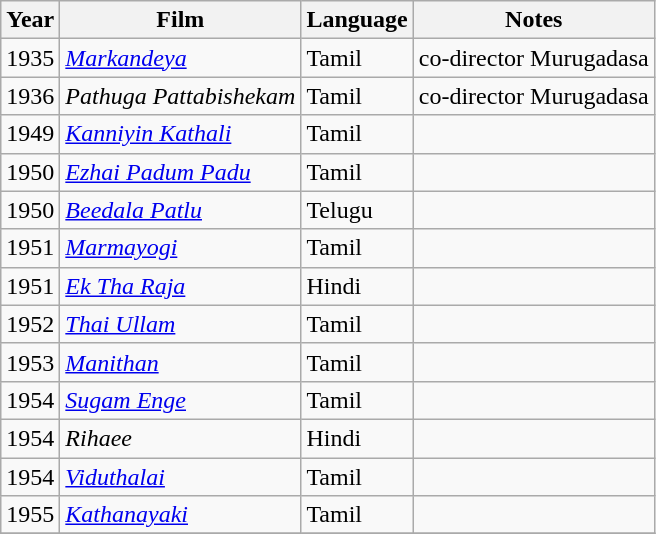<table class="wikitable">
<tr>
<th>Year</th>
<th>Film</th>
<th>Language</th>
<th>Notes</th>
</tr>
<tr>
<td>1935</td>
<td><em><a href='#'>Markandeya</a></em></td>
<td>Tamil</td>
<td>co-director Murugadasa</td>
</tr>
<tr>
<td>1936</td>
<td><em>Pathuga Pattabishekam</em></td>
<td>Tamil</td>
<td>co-director Murugadasa</td>
</tr>
<tr>
<td>1949</td>
<td><em><a href='#'>Kanniyin Kathali</a></em></td>
<td>Tamil</td>
<td></td>
</tr>
<tr>
<td>1950</td>
<td><em><a href='#'>Ezhai Padum Padu</a></em></td>
<td>Tamil</td>
<td></td>
</tr>
<tr>
<td>1950</td>
<td><em><a href='#'>Beedala Patlu</a></em></td>
<td>Telugu</td>
<td></td>
</tr>
<tr>
<td>1951</td>
<td><em><a href='#'>Marmayogi</a></em></td>
<td>Tamil</td>
<td></td>
</tr>
<tr>
<td>1951</td>
<td><em><a href='#'>Ek Tha Raja</a></em></td>
<td>Hindi</td>
<td></td>
</tr>
<tr>
<td>1952</td>
<td><em><a href='#'>Thai Ullam</a></em></td>
<td>Tamil</td>
<td></td>
</tr>
<tr>
<td>1953</td>
<td><em><a href='#'>Manithan</a></em></td>
<td>Tamil</td>
<td></td>
</tr>
<tr>
<td>1954</td>
<td><em><a href='#'>Sugam Enge</a></em></td>
<td>Tamil</td>
<td></td>
</tr>
<tr>
<td>1954</td>
<td><em>Rihaee</em></td>
<td>Hindi</td>
<td></td>
</tr>
<tr>
<td>1954</td>
<td><em><a href='#'>Viduthalai</a></em></td>
<td>Tamil</td>
<td></td>
</tr>
<tr>
<td>1955</td>
<td><em><a href='#'>Kathanayaki</a></em></td>
<td>Tamil</td>
<td></td>
</tr>
<tr>
</tr>
</table>
